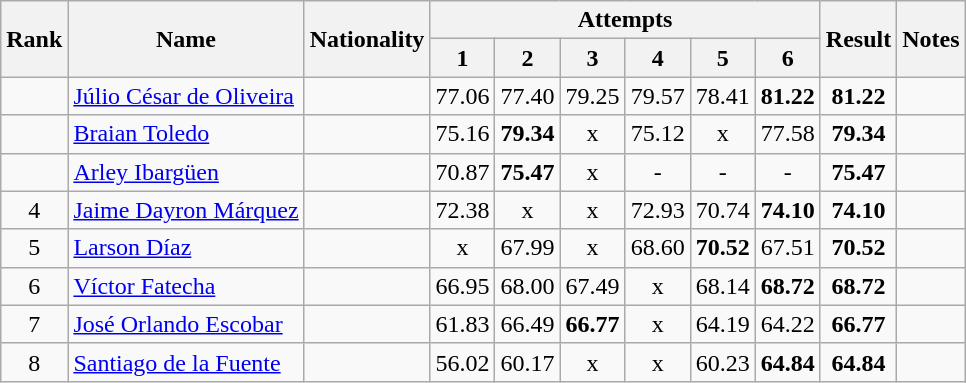<table class="wikitable sortable" style="text-align:center">
<tr>
<th rowspan=2>Rank</th>
<th rowspan=2>Name</th>
<th rowspan=2>Nationality</th>
<th colspan=6>Attempts</th>
<th rowspan=2>Result</th>
<th rowspan=2>Notes</th>
</tr>
<tr>
<th>1</th>
<th>2</th>
<th>3</th>
<th>4</th>
<th>5</th>
<th>6</th>
</tr>
<tr>
<td align=center></td>
<td align=left><a href='#'>Júlio César de Oliveira</a></td>
<td align=left></td>
<td>77.06</td>
<td>77.40</td>
<td>79.25</td>
<td>79.57</td>
<td>78.41</td>
<td><strong>81.22</strong></td>
<td><strong>81.22</strong></td>
<td></td>
</tr>
<tr>
<td align=center></td>
<td align=left><a href='#'>Braian Toledo</a></td>
<td align=left></td>
<td>75.16</td>
<td><strong>79.34</strong></td>
<td>x</td>
<td>75.12</td>
<td>x</td>
<td>77.58</td>
<td><strong>79.34</strong></td>
<td></td>
</tr>
<tr>
<td align=center></td>
<td align=left><a href='#'>Arley Ibargüen</a></td>
<td align=left></td>
<td>70.87</td>
<td><strong>75.47</strong></td>
<td>x</td>
<td>-</td>
<td>-</td>
<td>-</td>
<td><strong>75.47</strong></td>
<td></td>
</tr>
<tr>
<td align=center>4</td>
<td align=left><a href='#'>Jaime Dayron Márquez</a></td>
<td align=left></td>
<td>72.38</td>
<td>x</td>
<td>x</td>
<td>72.93</td>
<td>70.74</td>
<td><strong>74.10</strong></td>
<td><strong>74.10</strong></td>
<td></td>
</tr>
<tr>
<td align=center>5</td>
<td align=left><a href='#'>Larson Díaz</a></td>
<td align=left></td>
<td>x</td>
<td>67.99</td>
<td>x</td>
<td>68.60</td>
<td><strong>70.52</strong></td>
<td>67.51</td>
<td><strong>70.52</strong></td>
<td></td>
</tr>
<tr>
<td align=center>6</td>
<td align=left><a href='#'>Víctor Fatecha</a></td>
<td align=left></td>
<td>66.95</td>
<td>68.00</td>
<td>67.49</td>
<td>x</td>
<td>68.14</td>
<td><strong>68.72</strong></td>
<td><strong>68.72</strong></td>
<td></td>
</tr>
<tr>
<td align=center>7</td>
<td align=left><a href='#'>José Orlando Escobar</a></td>
<td align=left></td>
<td>61.83</td>
<td>66.49</td>
<td><strong>66.77</strong></td>
<td>x</td>
<td>64.19</td>
<td>64.22</td>
<td><strong>66.77</strong></td>
<td></td>
</tr>
<tr>
<td align=center>8</td>
<td align=left><a href='#'>Santiago de la Fuente</a></td>
<td align=left></td>
<td>56.02</td>
<td>60.17</td>
<td>x</td>
<td>x</td>
<td>60.23</td>
<td><strong>64.84</strong></td>
<td><strong>64.84</strong></td>
<td></td>
</tr>
</table>
